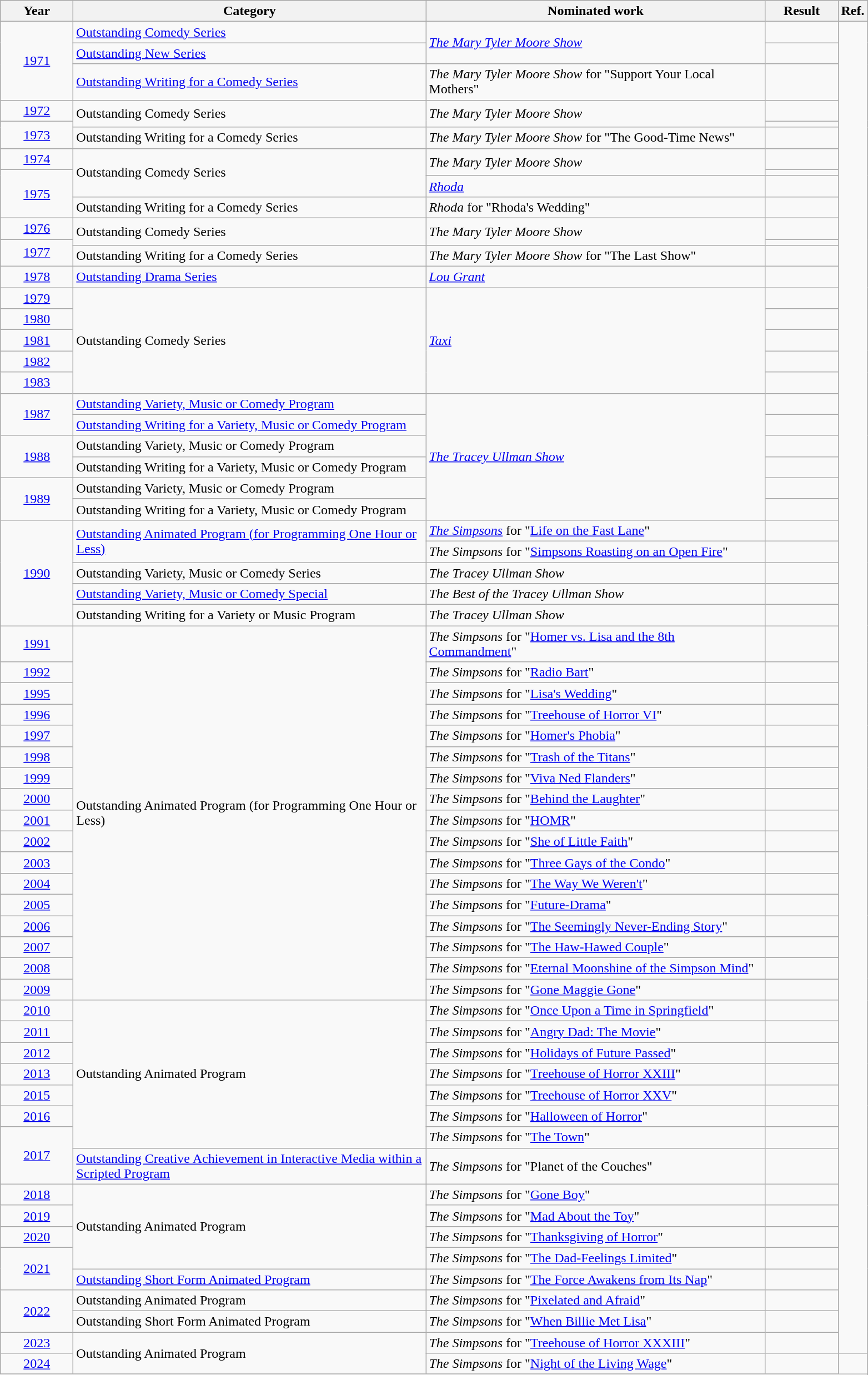<table class=wikitable>
<tr>
<th scope="col" style="width:5em;">Year</th>
<th scope="col" style="width:26em;">Category</th>
<th scope="col" style="width:25em;">Nominated work</th>
<th scope="col" style="width:5em;">Result</th>
<th>Ref.</th>
</tr>
<tr>
<td style="text-align:center;", rowspan=3><a href='#'>1971</a></td>
<td><a href='#'>Outstanding Comedy Series</a></td>
<td rowspan="2"><em><a href='#'>The Mary Tyler Moore Show</a></em></td>
<td></td>
<td rowspan=63></td>
</tr>
<tr>
<td><a href='#'>Outstanding New Series</a></td>
<td></td>
</tr>
<tr>
<td><a href='#'>Outstanding Writing for a Comedy Series</a></td>
<td><em>The Mary Tyler Moore Show</em> for "Support Your Local Mothers"</td>
<td></td>
</tr>
<tr>
<td style="text-align:center;"><a href='#'>1972</a></td>
<td rowspan="2">Outstanding Comedy Series</td>
<td rowspan="2"><em>The Mary Tyler Moore Show</em></td>
<td></td>
</tr>
<tr>
<td style="text-align:center;", rowspan=2><a href='#'>1973</a></td>
<td></td>
</tr>
<tr>
<td>Outstanding Writing for a Comedy Series</td>
<td><em>The Mary Tyler Moore Show</em> for "The Good-Time News"</td>
<td></td>
</tr>
<tr>
<td style="text-align:center;"><a href='#'>1974</a></td>
<td rowspan="3">Outstanding Comedy Series</td>
<td rowspan="2"><em>The Mary Tyler Moore Show</em></td>
<td></td>
</tr>
<tr>
<td style="text-align:center;" rowspan=3><a href='#'>1975</a></td>
<td></td>
</tr>
<tr>
<td><em><a href='#'>Rhoda</a></em></td>
<td></td>
</tr>
<tr>
<td>Outstanding Writing for a Comedy Series</td>
<td><em>Rhoda</em> for "Rhoda's Wedding"</td>
<td></td>
</tr>
<tr>
<td style="text-align:center;"><a href='#'>1976</a></td>
<td rowspan="2">Outstanding Comedy Series</td>
<td rowspan="2"><em>The Mary Tyler Moore Show</em></td>
<td></td>
</tr>
<tr>
<td style="text-align:center;", rowspan=2><a href='#'>1977</a></td>
<td></td>
</tr>
<tr>
<td>Outstanding Writing for a Comedy Series</td>
<td><em>The Mary Tyler Moore Show</em> for "The Last Show"</td>
<td></td>
</tr>
<tr>
<td style="text-align:center;"><a href='#'>1978</a></td>
<td><a href='#'>Outstanding Drama Series</a></td>
<td><em><a href='#'>Lou Grant</a></em></td>
<td></td>
</tr>
<tr>
<td style="text-align:center;"><a href='#'>1979</a></td>
<td rowspan="5">Outstanding Comedy Series</td>
<td rowspan=5><em><a href='#'>Taxi</a></em></td>
<td></td>
</tr>
<tr>
<td style="text-align:center;"><a href='#'>1980</a></td>
<td></td>
</tr>
<tr>
<td style="text-align:center;"><a href='#'>1981</a></td>
<td></td>
</tr>
<tr>
<td style="text-align:center;"><a href='#'>1982</a></td>
<td></td>
</tr>
<tr>
<td style="text-align:center;"><a href='#'>1983</a></td>
<td></td>
</tr>
<tr>
<td style="text-align:center;" rowspan=2><a href='#'>1987</a></td>
<td><a href='#'>Outstanding Variety, Music or Comedy Program</a></td>
<td rowspan=6><em><a href='#'>The Tracey Ullman Show</a></em></td>
<td></td>
</tr>
<tr>
<td><a href='#'>Outstanding Writing for a Variety, Music or Comedy Program</a></td>
<td></td>
</tr>
<tr>
<td style="text-align:center;" rowspan=2><a href='#'>1988</a></td>
<td>Outstanding Variety, Music or Comedy Program</td>
<td></td>
</tr>
<tr>
<td>Outstanding Writing for a Variety, Music or Comedy Program</td>
<td></td>
</tr>
<tr>
<td style="text-align:center;" rowspan=2><a href='#'>1989</a></td>
<td>Outstanding Variety, Music or Comedy Program</td>
<td></td>
</tr>
<tr>
<td>Outstanding Writing for a Variety, Music or Comedy Program</td>
<td></td>
</tr>
<tr>
<td style="text-align:center;", rowspan=5><a href='#'>1990</a></td>
<td rowspan="2"><a href='#'>Outstanding Animated Program (for Programming One Hour or Less)</a></td>
<td><em><a href='#'>The Simpsons</a></em> for "<a href='#'>Life on the Fast Lane</a>"</td>
<td></td>
</tr>
<tr>
<td><em>The Simpsons</em> for "<a href='#'>Simpsons Roasting on an Open Fire</a>"</td>
<td></td>
</tr>
<tr>
<td>Outstanding Variety, Music or Comedy Series</td>
<td><em>The Tracey Ullman Show</em></td>
<td></td>
</tr>
<tr>
<td><a href='#'>Outstanding Variety, Music or Comedy Special</a></td>
<td><em>The Best of the Tracey Ullman Show</em></td>
<td></td>
</tr>
<tr>
<td>Outstanding Writing for a Variety or Music Program</td>
<td><em>The Tracey Ullman Show</em></td>
<td></td>
</tr>
<tr>
<td style="text-align:center;"><a href='#'>1991</a></td>
<td rowspan="17">Outstanding Animated Program (for Programming One Hour or Less)</td>
<td><em>The Simpsons</em> for "<a href='#'>Homer vs. Lisa and the 8th Commandment</a>"</td>
<td></td>
</tr>
<tr>
<td style="text-align:center;"><a href='#'>1992</a></td>
<td><em>The Simpsons</em> for "<a href='#'>Radio Bart</a>"</td>
<td></td>
</tr>
<tr>
<td style="text-align:center;"><a href='#'>1995</a></td>
<td><em>The Simpsons</em> for "<a href='#'>Lisa's Wedding</a>"</td>
<td></td>
</tr>
<tr>
<td style="text-align:center;"><a href='#'>1996</a></td>
<td><em>The Simpsons</em> for "<a href='#'>Treehouse of Horror VI</a>"</td>
<td></td>
</tr>
<tr>
<td style="text-align:center;"><a href='#'>1997</a></td>
<td><em>The Simpsons</em> for "<a href='#'>Homer's Phobia</a>"</td>
<td></td>
</tr>
<tr>
<td style="text-align:center;"><a href='#'>1998</a></td>
<td><em>The Simpsons</em> for "<a href='#'>Trash of the Titans</a>"</td>
<td></td>
</tr>
<tr>
<td style="text-align:center;"><a href='#'>1999</a></td>
<td><em>The Simpsons</em> for "<a href='#'>Viva Ned Flanders</a>"</td>
<td></td>
</tr>
<tr>
<td style="text-align:center;"><a href='#'>2000</a></td>
<td><em>The Simpsons</em> for "<a href='#'>Behind the Laughter</a>"</td>
<td></td>
</tr>
<tr>
<td style="text-align:center;"><a href='#'>2001</a></td>
<td><em>The Simpsons</em> for "<a href='#'>HOMR</a>"</td>
<td></td>
</tr>
<tr>
<td style="text-align:center;"><a href='#'>2002</a></td>
<td><em>The Simpsons</em> for "<a href='#'>She of Little Faith</a>"</td>
<td></td>
</tr>
<tr>
<td style="text-align:center;"><a href='#'>2003</a></td>
<td><em>The Simpsons</em> for "<a href='#'>Three Gays of the Condo</a>"</td>
<td></td>
</tr>
<tr>
<td style="text-align:center;"><a href='#'>2004</a></td>
<td><em>The Simpsons</em> for "<a href='#'>The Way We Weren't</a>"</td>
<td></td>
</tr>
<tr>
<td style="text-align:center;"><a href='#'>2005</a></td>
<td><em>The Simpsons</em> for "<a href='#'>Future-Drama</a>"</td>
<td></td>
</tr>
<tr>
<td style="text-align:center;"><a href='#'>2006</a></td>
<td><em>The Simpsons</em> for "<a href='#'>The Seemingly Never-Ending Story</a>"</td>
<td></td>
</tr>
<tr>
<td style="text-align:center;"><a href='#'>2007</a></td>
<td><em>The Simpsons</em> for "<a href='#'>The Haw-Hawed Couple</a>"</td>
<td></td>
</tr>
<tr>
<td style="text-align:center;"><a href='#'>2008</a></td>
<td><em>The Simpsons</em> for "<a href='#'>Eternal Moonshine of the Simpson Mind</a>"</td>
<td></td>
</tr>
<tr>
<td style="text-align:center;"><a href='#'>2009</a></td>
<td><em>The Simpsons</em> for "<a href='#'>Gone Maggie Gone</a>"</td>
<td></td>
</tr>
<tr>
<td style="text-align:center;"><a href='#'>2010</a></td>
<td rowspan="7">Outstanding Animated Program</td>
<td><em>The Simpsons</em> for "<a href='#'>Once Upon a Time in Springfield</a>"</td>
<td></td>
</tr>
<tr>
<td style="text-align:center;"><a href='#'>2011</a></td>
<td><em>The Simpsons</em> for "<a href='#'>Angry Dad: The Movie</a>"</td>
<td></td>
</tr>
<tr>
<td style="text-align:center;"><a href='#'>2012</a></td>
<td><em>The Simpsons</em> for "<a href='#'>Holidays of Future Passed</a>"</td>
<td></td>
</tr>
<tr>
<td style="text-align:center;"><a href='#'>2013</a></td>
<td><em>The Simpsons</em> for "<a href='#'>Treehouse of Horror XXIII</a>"</td>
<td></td>
</tr>
<tr>
<td style="text-align:center;"><a href='#'>2015</a></td>
<td><em>The Simpsons</em> for "<a href='#'>Treehouse of Horror XXV</a>"</td>
<td></td>
</tr>
<tr>
<td style="text-align:center;"><a href='#'>2016</a></td>
<td><em>The Simpsons</em> for "<a href='#'>Halloween of Horror</a>"</td>
<td></td>
</tr>
<tr>
<td style="text-align:center;" rowspan=2><a href='#'>2017</a></td>
<td><em>The Simpsons</em> for "<a href='#'>The Town</a>"</td>
<td></td>
</tr>
<tr>
<td><a href='#'>Outstanding Creative Achievement in Interactive Media within a Scripted Program</a></td>
<td><em>The Simpsons</em> for "Planet of the Couches"</td>
<td></td>
</tr>
<tr>
<td style="text-align:center;"><a href='#'>2018</a></td>
<td rowspan="4">Outstanding Animated Program</td>
<td><em>The Simpsons</em> for "<a href='#'>Gone Boy</a>"</td>
<td></td>
</tr>
<tr>
<td style="text-align:center;"><a href='#'>2019</a></td>
<td><em>The Simpsons</em> for "<a href='#'>Mad About the Toy</a>"</td>
<td></td>
</tr>
<tr>
<td style="text-align:center;"><a href='#'>2020</a></td>
<td><em>The Simpsons</em> for "<a href='#'>Thanksgiving of Horror</a>"</td>
<td></td>
</tr>
<tr>
<td style="text-align:center;" rowspan=2><a href='#'>2021</a></td>
<td><em>The Simpsons</em> for "<a href='#'>The Dad-Feelings Limited</a>"</td>
<td></td>
</tr>
<tr>
<td><a href='#'>Outstanding Short Form Animated Program</a></td>
<td><em>The Simpsons</em> for "<a href='#'>The Force Awakens from Its Nap</a>"</td>
<td></td>
</tr>
<tr>
<td style="text-align:center;" rowspan=2><a href='#'>2022</a></td>
<td>Outstanding Animated Program</td>
<td><em>The Simpsons</em> for "<a href='#'>Pixelated and Afraid</a>"</td>
<td></td>
</tr>
<tr>
<td>Outstanding Short Form Animated Program</td>
<td><em>The Simpsons</em> for "<a href='#'>When Billie Met Lisa</a>"</td>
<td></td>
</tr>
<tr>
<td style="text-align:center;"><a href='#'>2023</a></td>
<td rowspan=2>Outstanding Animated Program</td>
<td><em>The Simpsons</em> for "<a href='#'>Treehouse of Horror XXXIII</a>"</td>
<td></td>
</tr>
<tr>
<td style="text-align:center;"><a href='#'>2024</a></td>
<td><em>The Simpsons</em> for "<a href='#'>Night of the Living Wage</a>"</td>
<td></td>
</tr>
<tr>
</tr>
</table>
